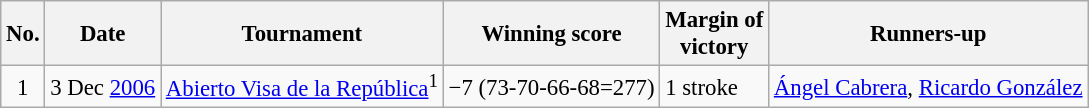<table class="wikitable" style="font-size:95%;">
<tr>
<th>No.</th>
<th>Date</th>
<th>Tournament</th>
<th>Winning score</th>
<th>Margin of<br>victory</th>
<th>Runners-up</th>
</tr>
<tr>
<td align=center>1</td>
<td align=right>3 Dec <a href='#'>2006</a></td>
<td><a href='#'>Abierto Visa de la República</a><sup>1</sup></td>
<td>−7 (73-70-66-68=277)</td>
<td>1 stroke</td>
<td> <a href='#'>Ángel Cabrera</a>,  <a href='#'>Ricardo González</a></td>
</tr>
</table>
